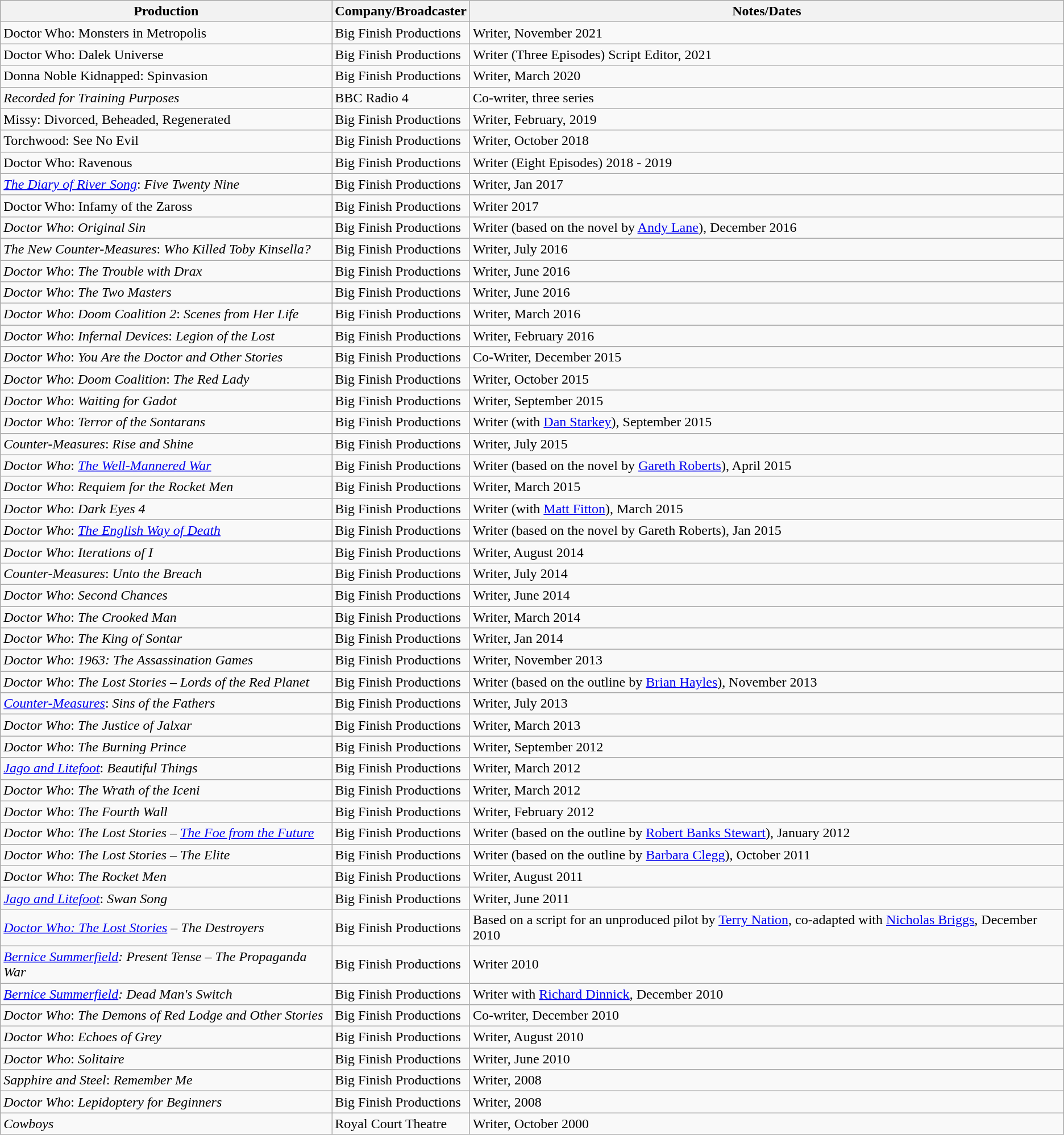<table class="wikitable">
<tr>
<th>Production</th>
<th>Company/Broadcaster</th>
<th>Notes/Dates</th>
</tr>
<tr>
<td>Doctor Who: Monsters in Metropolis</td>
<td>Big Finish Productions</td>
<td>Writer, November 2021</td>
</tr>
<tr>
<td>Doctor Who: Dalek Universe</td>
<td>Big Finish Productions</td>
<td>Writer (Three Episodes) Script Editor, 2021</td>
</tr>
<tr>
<td>Donna Noble Kidnapped: Spinvasion</td>
<td>Big Finish Productions</td>
<td>Writer, March 2020</td>
</tr>
<tr>
<td><em>Recorded for Training Purposes</em></td>
<td>BBC Radio 4</td>
<td>Co-writer, three series</td>
</tr>
<tr>
<td>Missy: Divorced, Beheaded, Regenerated</td>
<td>Big Finish Productions</td>
<td>Writer, February, 2019</td>
</tr>
<tr>
<td>Torchwood: See No Evil</td>
<td>Big Finish Productions</td>
<td>Writer, October 2018</td>
</tr>
<tr>
<td>Doctor Who: Ravenous</td>
<td>Big Finish Productions</td>
<td>Writer (Eight Episodes) 2018 - 2019</td>
</tr>
<tr>
<td><em><a href='#'>The Diary of River Song</a></em>: <em>Five Twenty Nine</em></td>
<td>Big Finish Productions</td>
<td>Writer, Jan 2017</td>
</tr>
<tr>
<td>Doctor Who: Infamy of the Zaross</td>
<td>Big Finish Productions</td>
<td>Writer 2017</td>
</tr>
<tr>
<td><em>Doctor Who</em>: <em>Original Sin</em></td>
<td>Big Finish Productions</td>
<td>Writer (based on the novel by <a href='#'>Andy Lane</a>), December 2016</td>
</tr>
<tr>
<td><em>The New Counter-Measures</em>: <em>Who Killed Toby Kinsella?</em></td>
<td>Big Finish Productions</td>
<td>Writer, July 2016</td>
</tr>
<tr>
<td><em>Doctor Who</em>: <em>The Trouble with Drax</em></td>
<td>Big Finish Productions</td>
<td>Writer, June 2016</td>
</tr>
<tr>
<td><em>Doctor Who</em>: <em>The Two Masters</em></td>
<td>Big Finish Productions</td>
<td>Writer, June 2016</td>
</tr>
<tr>
<td><em>Doctor Who</em>: <em>Doom Coalition 2</em>:  <em>Scenes from Her Life</em></td>
<td>Big Finish Productions</td>
<td>Writer, March 2016</td>
</tr>
<tr>
<td><em>Doctor Who</em>: <em>Infernal Devices</em>: <em>Legion of the Lost</em></td>
<td>Big Finish Productions</td>
<td>Writer, February 2016</td>
</tr>
<tr>
<td><em>Doctor Who</em>: <em>You Are the Doctor and Other Stories</em></td>
<td>Big Finish Productions</td>
<td>Co-Writer, December 2015</td>
</tr>
<tr>
<td><em>Doctor Who</em>: <em>Doom Coalition</em>: <em>The Red Lady</em></td>
<td>Big Finish Productions</td>
<td>Writer, October 2015</td>
</tr>
<tr>
<td><em>Doctor Who</em>: <em>Waiting for Gadot</em></td>
<td>Big Finish Productions</td>
<td>Writer, September 2015</td>
</tr>
<tr>
<td><em>Doctor Who</em>: <em>Terror of the Sontarans</em></td>
<td>Big Finish Productions</td>
<td>Writer (with <a href='#'>Dan Starkey</a>), September 2015</td>
</tr>
<tr>
<td><em>Counter-Measures</em>: <em>Rise and Shine</em></td>
<td>Big Finish Productions</td>
<td>Writer, July 2015</td>
</tr>
<tr>
<td><em>Doctor Who</em>: <em><a href='#'>The Well-Mannered War</a></em></td>
<td>Big Finish Productions</td>
<td>Writer (based on the novel by <a href='#'>Gareth Roberts</a>), April 2015</td>
</tr>
<tr>
<td><em>Doctor Who</em>: <em>Requiem for the Rocket Men</em></td>
<td>Big Finish Productions</td>
<td>Writer, March 2015</td>
</tr>
<tr>
<td><em>Doctor Who</em>: <em>Dark Eyes 4</em></td>
<td>Big Finish Productions</td>
<td>Writer (with <a href='#'>Matt Fitton</a>), March 2015</td>
</tr>
<tr>
<td><em>Doctor Who</em>: <em><a href='#'>The English Way of Death</a></em></td>
<td>Big Finish Productions</td>
<td>Writer (based on the novel by Gareth Roberts), Jan 2015</td>
</tr>
<tr>
</tr>
<tr>
<td><em>Doctor Who</em>: <em>Iterations of I</em></td>
<td>Big Finish Productions</td>
<td>Writer, August 2014</td>
</tr>
<tr>
<td><em>Counter-Measures</em>: <em>Unto the Breach</em></td>
<td>Big Finish Productions</td>
<td>Writer, July 2014</td>
</tr>
<tr>
<td><em>Doctor Who</em>: <em>Second Chances</em></td>
<td>Big Finish Productions</td>
<td>Writer, June 2014</td>
</tr>
<tr>
<td><em>Doctor Who</em>: <em>The Crooked Man</em></td>
<td>Big Finish Productions</td>
<td>Writer, March 2014</td>
</tr>
<tr>
<td><em>Doctor Who</em>: <em>The King of Sontar</em></td>
<td>Big Finish Productions</td>
<td>Writer, Jan 2014</td>
</tr>
<tr>
<td><em>Doctor Who</em>: <em>1963: The Assassination Games</em></td>
<td>Big Finish Productions</td>
<td>Writer, November 2013</td>
</tr>
<tr>
<td><em>Doctor Who</em>: <em>The Lost Stories – Lords of the Red Planet</em></td>
<td>Big Finish Productions</td>
<td>Writer (based on the outline by <a href='#'>Brian Hayles</a>), November 2013</td>
</tr>
<tr>
<td><em><a href='#'>Counter-Measures</a></em>: <em>Sins of the Fathers</em></td>
<td>Big Finish Productions</td>
<td>Writer, July 2013</td>
</tr>
<tr>
<td><em>Doctor Who</em>: <em>The Justice of Jalxar</em></td>
<td>Big Finish Productions</td>
<td>Writer, March 2013</td>
</tr>
<tr>
<td><em>Doctor Who</em>: <em>The Burning Prince</em></td>
<td>Big Finish Productions</td>
<td>Writer, September 2012</td>
</tr>
<tr>
<td><em><a href='#'>Jago and Litefoot</a></em>: <em>Beautiful Things</em></td>
<td>Big Finish Productions</td>
<td>Writer, March 2012</td>
</tr>
<tr>
<td><em>Doctor Who</em>: <em>The Wrath of the Iceni</em></td>
<td>Big Finish Productions</td>
<td>Writer, March 2012</td>
</tr>
<tr>
<td><em>Doctor Who</em>: <em>The Fourth Wall</em></td>
<td>Big Finish Productions</td>
<td>Writer, February 2012</td>
</tr>
<tr>
<td><em>Doctor Who</em>: <em>The Lost Stories – <a href='#'>The Foe from the Future</a></em></td>
<td>Big Finish Productions</td>
<td>Writer (based on the outline by <a href='#'>Robert Banks Stewart</a>), January 2012</td>
</tr>
<tr>
<td><em>Doctor Who</em>: <em>The Lost Stories – The Elite</em></td>
<td>Big Finish Productions</td>
<td>Writer (based on the outline by <a href='#'>Barbara Clegg</a>), October 2011</td>
</tr>
<tr>
<td><em>Doctor Who</em>: <em>The Rocket Men</em></td>
<td>Big Finish Productions</td>
<td>Writer, August 2011</td>
</tr>
<tr>
<td><em><a href='#'>Jago and Litefoot</a></em>: <em>Swan Song</em></td>
<td>Big Finish Productions</td>
<td>Writer, June 2011</td>
</tr>
<tr>
<td><em><a href='#'>Doctor Who: The Lost Stories</a> – The Destroyers</em></td>
<td>Big Finish Productions</td>
<td>Based on a script for an unproduced pilot by <a href='#'>Terry Nation</a>, co-adapted with <a href='#'>Nicholas Briggs</a>, December 2010</td>
</tr>
<tr>
<td><em><a href='#'>Bernice Summerfield</a>: Present Tense – The Propaganda War</em></td>
<td>Big Finish Productions</td>
<td>Writer 2010</td>
</tr>
<tr>
<td><em><a href='#'>Bernice Summerfield</a>: Dead Man's Switch</em></td>
<td>Big Finish Productions</td>
<td>Writer with <a href='#'>Richard Dinnick</a>, December 2010</td>
</tr>
<tr>
<td><em>Doctor Who</em>: <em>The Demons of Red Lodge and Other Stories</em></td>
<td>Big Finish Productions</td>
<td>Co-writer, December 2010</td>
</tr>
<tr>
<td><em>Doctor Who</em>: <em>Echoes of Grey</em></td>
<td>Big Finish Productions</td>
<td>Writer, August 2010</td>
</tr>
<tr>
<td><em>Doctor Who</em>: <em>Solitaire</em></td>
<td>Big Finish Productions</td>
<td>Writer, June 2010</td>
</tr>
<tr>
<td><em>Sapphire and Steel</em>: <em>Remember Me</em></td>
<td>Big Finish Productions</td>
<td>Writer, 2008</td>
</tr>
<tr>
<td><em>Doctor Who</em>: <em>Lepidoptery for Beginners</em></td>
<td>Big Finish Productions</td>
<td>Writer, 2008</td>
</tr>
<tr>
<td><em>Cowboys</em></td>
<td>Royal Court Theatre</td>
<td>Writer, October 2000</td>
</tr>
</table>
